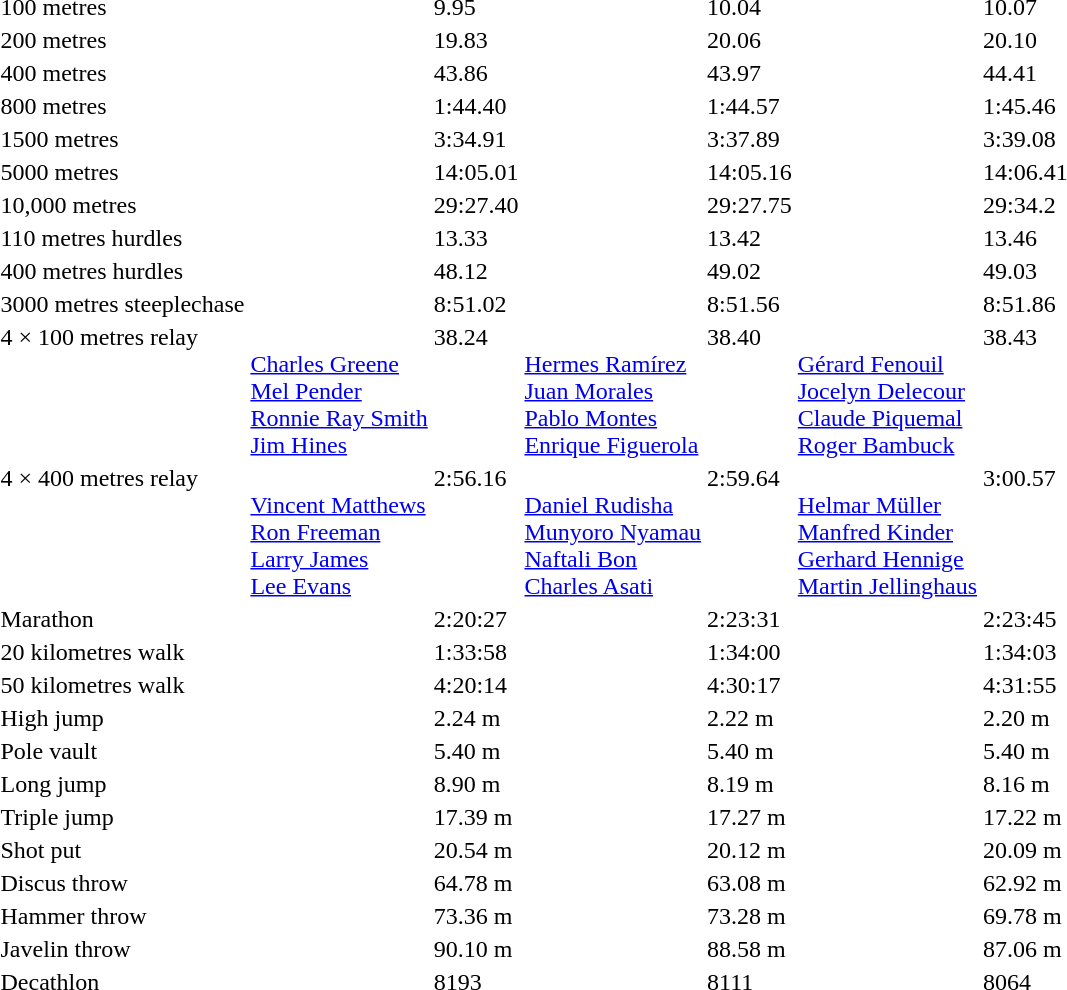<table>
<tr valign="top">
<td>100 metres<br></td>
<td></td>
<td>9.95 </td>
<td></td>
<td>10.04</td>
<td></td>
<td>10.07</td>
</tr>
<tr valign="top">
<td>200 metres<br></td>
<td></td>
<td>19.83 </td>
<td></td>
<td>20.06 </td>
<td></td>
<td>20.10</td>
</tr>
<tr valign="top">
<td>400 metres<br></td>
<td></td>
<td>43.86 </td>
<td></td>
<td>43.97</td>
<td></td>
<td>44.41</td>
</tr>
<tr valign="top">
<td>800 metres<br></td>
<td></td>
<td>1:44.40 </td>
<td></td>
<td>1:44.57</td>
<td></td>
<td>1:45.46</td>
</tr>
<tr valign="top">
<td>1500 metres<br></td>
<td></td>
<td>3:34.91 </td>
<td></td>
<td>3:37.89</td>
<td></td>
<td>3:39.08</td>
</tr>
<tr valign="top">
<td>5000 metres<br></td>
<td></td>
<td>14:05.01</td>
<td></td>
<td>14:05.16</td>
<td></td>
<td>14:06.41</td>
</tr>
<tr valign="top">
<td>10,000 metres<br></td>
<td></td>
<td>29:27.40</td>
<td></td>
<td>29:27.75</td>
<td></td>
<td>29:34.2</td>
</tr>
<tr valign="top">
<td>110 metres hurdles<br></td>
<td></td>
<td>13.33 </td>
<td></td>
<td>13.42</td>
<td></td>
<td>13.46</td>
</tr>
<tr valign="top">
<td>400 metres hurdles<br></td>
<td></td>
<td>48.12 </td>
<td></td>
<td>49.02</td>
<td></td>
<td>49.03</td>
</tr>
<tr valign="top">
<td>3000 metres steeplechase<br></td>
<td></td>
<td>8:51.02</td>
<td></td>
<td>8:51.56</td>
<td></td>
<td>8:51.86</td>
</tr>
<tr valign="top">
<td>4 × 100 metres relay<br></td>
<td><br><a href='#'>Charles Greene</a><br><a href='#'>Mel Pender</a><br><a href='#'>Ronnie Ray Smith</a><br><a href='#'>Jim Hines</a></td>
<td>38.24 </td>
<td><br><a href='#'>Hermes Ramírez</a><br><a href='#'>Juan Morales</a><br><a href='#'>Pablo Montes</a><br><a href='#'>Enrique Figuerola</a></td>
<td>38.40</td>
<td><br><a href='#'>Gérard Fenouil</a><br><a href='#'>Jocelyn Delecour</a><br><a href='#'>Claude Piquemal</a><br><a href='#'>Roger Bambuck</a></td>
<td>38.43</td>
</tr>
<tr valign="top">
<td>4 × 400 metres relay<br></td>
<td><br><a href='#'>Vincent Matthews</a><br><a href='#'>Ron Freeman</a><br><a href='#'>Larry James</a><br><a href='#'>Lee Evans</a></td>
<td>2:56.16 </td>
<td><br><a href='#'>Daniel Rudisha</a><br><a href='#'>Munyoro Nyamau</a><br><a href='#'>Naftali Bon</a><br><a href='#'>Charles Asati</a></td>
<td>2:59.64</td>
<td><br><a href='#'>Helmar Müller</a><br><a href='#'>Manfred Kinder</a><br><a href='#'>Gerhard Hennige</a><br><a href='#'>Martin Jellinghaus</a></td>
<td>3:00.57</td>
</tr>
<tr>
<td>Marathon<br></td>
<td></td>
<td>2:20:27</td>
<td></td>
<td>2:23:31</td>
<td></td>
<td>2:23:45</td>
</tr>
<tr>
<td>20 kilometres walk<br></td>
<td></td>
<td>1:33:58</td>
<td></td>
<td>1:34:00</td>
<td></td>
<td>1:34:03</td>
</tr>
<tr>
<td>50 kilometres walk<br></td>
<td></td>
<td>4:20:14</td>
<td></td>
<td>4:30:17</td>
<td></td>
<td>4:31:55</td>
</tr>
<tr>
<td>High jump<br></td>
<td></td>
<td>2.24 m </td>
<td></td>
<td>2.22 m</td>
<td></td>
<td>2.20 m</td>
</tr>
<tr>
<td>Pole vault<br></td>
<td></td>
<td>5.40 m </td>
<td></td>
<td>5.40 m</td>
<td></td>
<td>5.40 m</td>
</tr>
<tr>
<td>Long jump<br></td>
<td></td>
<td>8.90 m </td>
<td></td>
<td>8.19 m</td>
<td></td>
<td>8.16 m</td>
</tr>
<tr>
<td>Triple jump<br></td>
<td></td>
<td>17.39 m </td>
<td></td>
<td>17.27 m</td>
<td></td>
<td>17.22 m</td>
</tr>
<tr>
<td>Shot put<br></td>
<td></td>
<td>20.54 m </td>
<td></td>
<td>20.12 m</td>
<td></td>
<td>20.09 m</td>
</tr>
<tr>
<td>Discus throw<br></td>
<td></td>
<td>64.78 m </td>
<td></td>
<td>63.08 m</td>
<td></td>
<td>62.92 m</td>
</tr>
<tr>
<td>Hammer throw<br></td>
<td></td>
<td>73.36 m </td>
<td></td>
<td>73.28 m</td>
<td></td>
<td>69.78 m</td>
</tr>
<tr>
<td>Javelin throw<br></td>
<td></td>
<td>90.10 m </td>
<td></td>
<td>88.58 m</td>
<td></td>
<td>87.06 m</td>
</tr>
<tr>
<td>Decathlon<br></td>
<td></td>
<td>8193 </td>
<td></td>
<td>8111</td>
<td></td>
<td>8064</td>
</tr>
</table>
